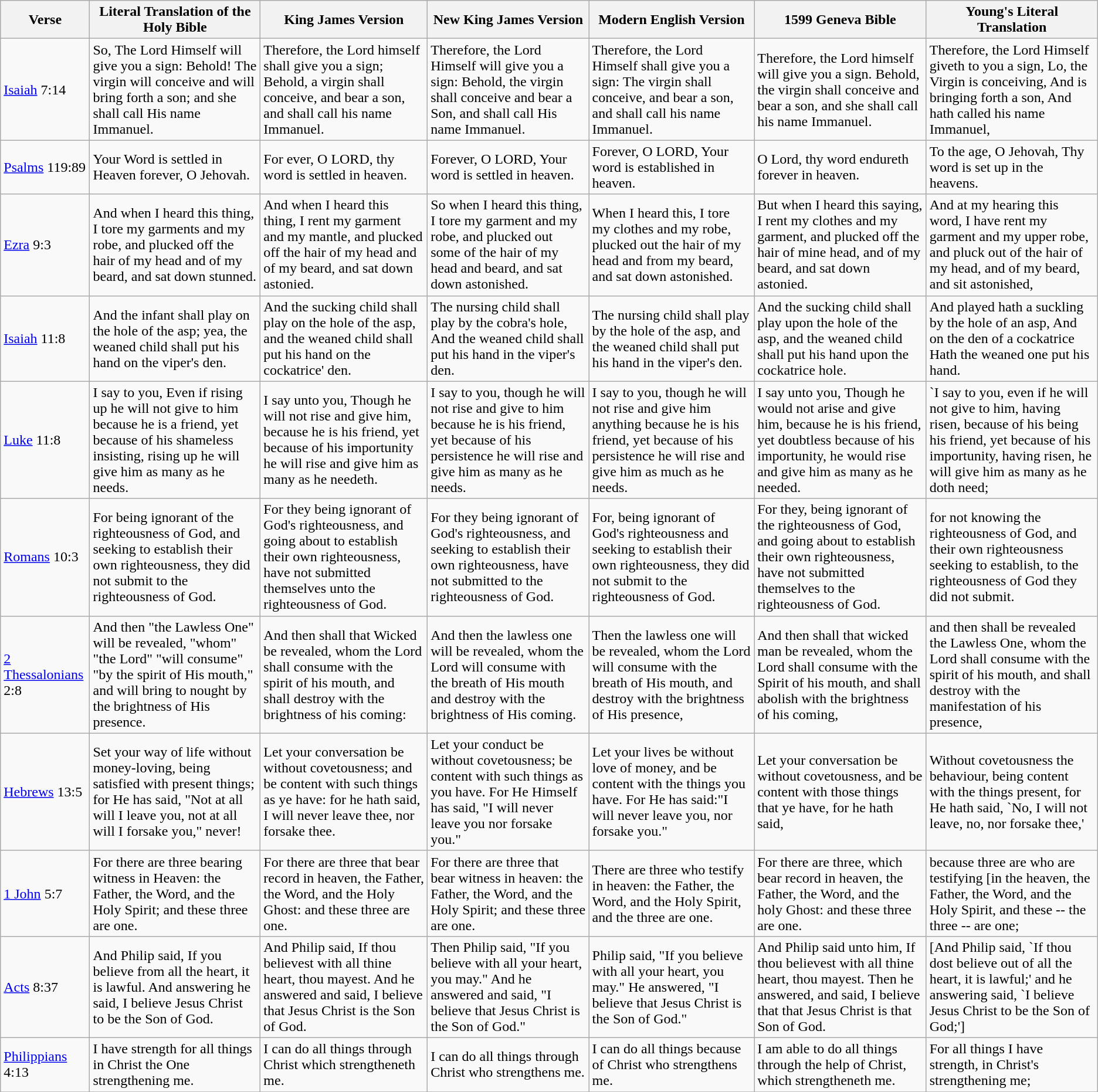<table class="wikitable" border=1>
<tr>
<th>Verse</th>
<th>Literal Translation of the Holy Bible</th>
<th>King James Version</th>
<th>New King James Version</th>
<th>Modern English Version</th>
<th>1599 Geneva Bible</th>
<th>Young's Literal Translation</th>
</tr>
<tr>
<td><a href='#'>Isaiah</a>  7:14</td>
<td>So, The Lord Himself will give you a sign: Behold! The virgin will conceive and will bring forth a son; and she shall call His name Immanuel.</td>
<td>Therefore, the Lord himself shall give you a sign; Behold, a virgin shall conceive, and bear a son, and shall call his name Immanuel.</td>
<td>Therefore, the Lord Himself will give you a sign: Behold, the virgin shall conceive and bear a Son, and shall call His name Immanuel.</td>
<td>Therefore, the Lord Himself shall give you a sign: The virgin shall conceive, and bear a son, and shall call his name Immanuel.</td>
<td>Therefore, the Lord himself will give you a sign. Behold, the virgin shall conceive and bear a son, and she shall call his name Immanuel.</td>
<td>Therefore, the Lord Himself giveth to you a sign, Lo, the Virgin is conceiving, And is bringing forth a son, And hath called his name Immanuel,</td>
</tr>
<tr>
<td><a href='#'>Psalms</a> 119:89</td>
<td>Your Word is settled in Heaven forever, O Jehovah.</td>
<td>For ever, O LORD, thy word is settled in heaven.</td>
<td>Forever, O LORD, Your word is settled in heaven.</td>
<td>Forever, O LORD, Your word is established in heaven.</td>
<td>O Lord, thy word endureth forever in heaven.</td>
<td>To the age, O Jehovah, Thy word is set up in the heavens.</td>
</tr>
<tr>
<td><a href='#'>Ezra</a> 9:3</td>
<td>And when I heard this thing, I tore my garments and my robe, and plucked off the hair of my head and of my beard, and sat down stunned.</td>
<td>And when I heard this thing, I rent my garment and my mantle, and plucked off the hair of my head and of my beard, and sat down astonied.</td>
<td>So when I heard this thing, I tore my garment and my robe, and plucked out some of the hair of my head and beard, and sat down astonished.</td>
<td>When I heard this, I tore my clothes and my robe, plucked out the hair of my head and from my beard, and sat down astonished.</td>
<td>But when I heard this saying, I rent my clothes and my garment, and plucked off the hair of mine head, and of my beard, and sat down astonied.</td>
<td>And at my hearing this word, I have rent my garment and my upper robe, and pluck out of the hair of my head, and of my beard, and sit astonished,</td>
</tr>
<tr>
<td><a href='#'>Isaiah</a> 11:8</td>
<td>And the infant shall play on the hole of the asp; yea, the weaned child shall put his hand on the viper's den.</td>
<td>And the sucking child shall play on the hole of the asp, and the weaned child shall put his hand on the cockatrice' den.</td>
<td>The nursing child shall play by the cobra's hole, And the weaned child shall put his hand in the viper's den.</td>
<td>The nursing child shall play by the hole of the asp, and the weaned child shall put his hand in the viper's den.</td>
<td>And the sucking child shall play upon the hole of the asp, and the weaned child shall put his hand upon the cockatrice hole.</td>
<td>And played hath a suckling by the hole of an asp, And on the den of a cockatrice Hath the weaned one put his hand.</td>
</tr>
<tr>
<td><a href='#'>Luke</a> 11:8</td>
<td>I say to you, Even if rising up he will not give to him because he is a friend, yet because of his shameless insisting, rising up he will give him as many as he needs.</td>
<td>I say unto you, Though he will not rise and give him, because he is his friend, yet because of his importunity he will rise and give him as many as he needeth.</td>
<td>I say to you, though he will not rise and give to him because he is his friend, yet because of his persistence he will rise and give him as many as he needs.</td>
<td>I say to you, though he will not rise and give him anything because he is his friend, yet because of his persistence he will rise and give him as much as he needs.</td>
<td>I say unto you, Though he would not arise and give him, because he is his friend, yet doubtless because of his importunity, he would rise and give him as many as he needed.</td>
<td>`I say to you, even if he will not give to him, having risen, because of his being his friend, yet because of his importunity, having risen, he will give him as many as he doth need;</td>
</tr>
<tr>
<td><a href='#'>Romans</a> 10:3</td>
<td>For being ignorant of the righteousness of God, and seeking to establish their own righteousness, they did not submit to the righteousness of God.</td>
<td>For they being ignorant of God's righteousness, and going about to establish their own righteousness, have not submitted themselves unto the righteousness of God.</td>
<td>For they being ignorant of God's righteousness, and seeking to establish their own righteousness, have not submitted to the righteousness of God.</td>
<td>For, being ignorant of God's righteousness and seeking to establish their own righteousness, they did not submit to the righteousness of God.</td>
<td>For they, being ignorant of the righteousness of God, and going about to establish their own righteousness, have not submitted themselves to the righteousness of God.</td>
<td>for not knowing the righteousness of God, and their own righteousness seeking to establish, to the righteousness of God they did not submit.</td>
</tr>
<tr>
<td><a href='#'>2 Thessalonians</a> 2:8</td>
<td>And then "the Lawless One" will be revealed, "whom" "the Lord" "will consume" "by the spirit of His mouth," and will bring to nought by the brightness of His presence.</td>
<td>And then shall that Wicked be revealed, whom the Lord shall consume with the spirit of his mouth, and shall destroy with the brightness of his coming:</td>
<td>And then the lawless one will be revealed, whom the Lord will consume with the breath of His mouth and destroy with the brightness of His coming.</td>
<td>Then the lawless one will be revealed, whom the Lord will consume with the breath of His mouth, and destroy with the brightness of His presence,</td>
<td>And then shall that wicked man be revealed, whom the Lord shall consume with the Spirit of his mouth, and shall abolish with the brightness of his coming,</td>
<td>and then shall be revealed the Lawless One, whom the Lord shall consume with the spirit of his mouth, and shall destroy with the manifestation of his presence,</td>
</tr>
<tr>
<td><a href='#'>Hebrews</a> 13:5</td>
<td>Set your way of life without money-loving, being satisfied with present things; for He has said, "Not at all will I leave you, not at all will I forsake you," never!</td>
<td>Let your conversation be without covetousness; and be content with such things as ye have: for he hath said, I will never leave thee, nor forsake thee.</td>
<td>Let your conduct be without covetousness; be content with such things as you have. For He Himself has said, "I will never leave you nor forsake you."</td>
<td>Let your lives be without love of money, and be content with the things you have. For He has said:"I will never leave you, nor forsake you."</td>
<td>Let your conversation be without covetousness, and be content with those things that ye have, for he hath said,</td>
<td>Without covetousness the behaviour, being content with the things present, for He hath said, `No, I will not leave, no, nor forsake thee,'</td>
</tr>
<tr>
<td><a href='#'>1 John</a> 5:7</td>
<td>For there are three bearing witness in Heaven: the Father, the Word, and the Holy Spirit; and these three are one.</td>
<td>For there are three that bear record in heaven, the Father, the Word, and the Holy Ghost: and these three are one.</td>
<td>For there are three that bear witness in heaven: the Father, the Word, and the Holy Spirit; and these three are one.</td>
<td>There are three who testify in heaven: the Father, the Word, and the Holy Spirit, and the three are one.</td>
<td>For there are three, which bear record in heaven, the Father, the Word, and the holy Ghost: and these three are one.</td>
<td>because three are who are testifying [in the heaven, the Father, the Word, and the Holy Spirit, and these -- the three -- are one;</td>
</tr>
<tr>
<td><a href='#'>Acts</a> 8:37</td>
<td>And Philip said, If you believe from all the heart, it is lawful. And answering he said, I believe Jesus Christ to be the Son of God.</td>
<td>And Philip said, If thou believest with all thine heart, thou mayest. And he answered and said, I believe that Jesus Christ is the Son of God.</td>
<td>Then Philip said, "If you believe with all your heart, you may." And he answered and said, "I believe that Jesus Christ is the Son of God."</td>
<td>Philip said, "If you believe with all your heart, you may." He answered, "I believe that Jesus Christ is the Son of God."</td>
<td>And Philip said unto him, If thou believest with all thine heart, thou mayest. Then he answered, and said, I believe that that Jesus Christ is that Son of God.</td>
<td>[And Philip said, `If thou dost believe out of all the heart, it is lawful;' and he answering said, `I believe Jesus Christ to be the Son of God;']</td>
</tr>
<tr>
<td><a href='#'>Philippians</a> 4:13</td>
<td>I have strength for all things in Christ the One strengthening me.</td>
<td>I can do all things through Christ which strengtheneth me.</td>
<td>I can do all things through Christ who strengthens me.</td>
<td>I can do all things because of Christ who strengthens me.</td>
<td>I am able to do all things through the help of Christ, which strengtheneth me.</td>
<td>For all things I have strength, in Christ's strengthening me;</td>
</tr>
<tr>
</tr>
</table>
